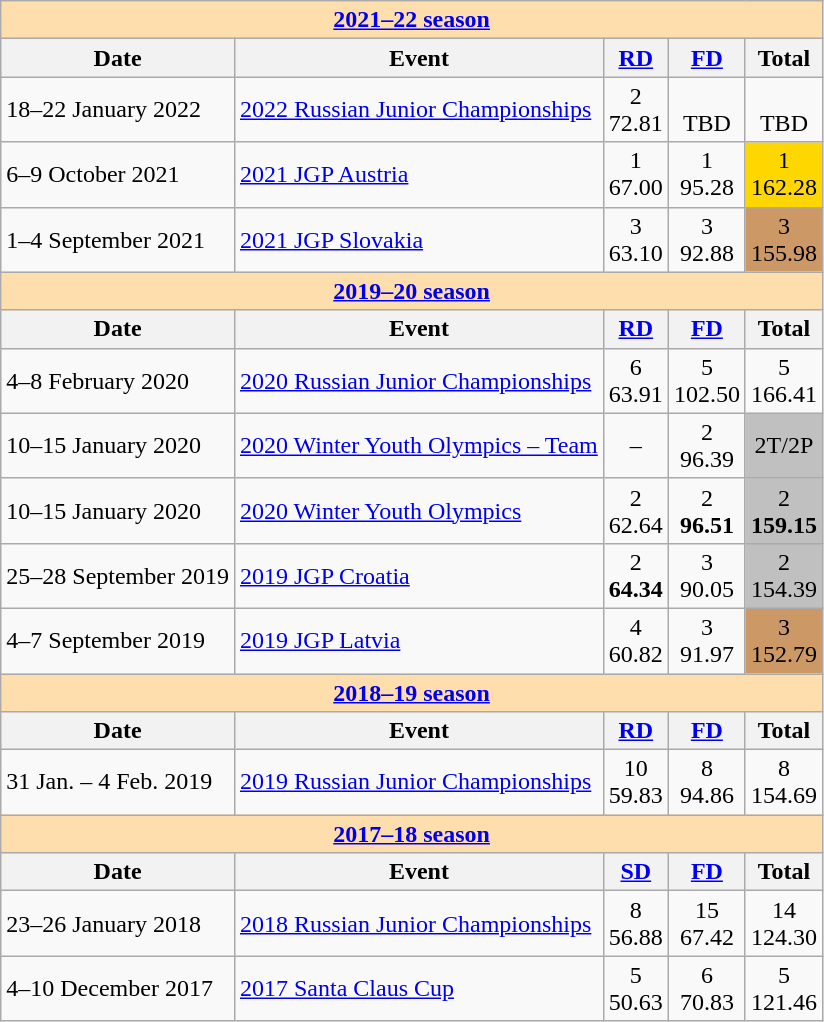<table class="wikitable">
<tr>
<th style="background-color: #ffdead;" colspan=5 align=center><a href='#'><strong>2021–22 season</strong></a></th>
</tr>
<tr>
<th>Date</th>
<th>Event</th>
<th><a href='#'>RD</a></th>
<th><a href='#'>FD</a></th>
<th>Total</th>
</tr>
<tr>
<td>18–22 January 2022</td>
<td><a href='#'>2022 Russian Junior Championships</a></td>
<td align=center>2 <br> 72.81</td>
<td align=center><br> TBD</td>
<td align=center><br> TBD</td>
</tr>
<tr>
<td>6–9 October 2021</td>
<td><a href='#'>2021 JGP Austria</a></td>
<td align=center>1 <br> 67.00</td>
<td align=center>1 <br> 95.28</td>
<td align=center bgcolor=gold>1 <br> 162.28</td>
</tr>
<tr>
<td>1–4 September 2021</td>
<td><a href='#'>2021 JGP Slovakia</a></td>
<td align=center>3 <br> 63.10</td>
<td align=center>3 <br> 92.88</td>
<td align=center bgcolor=cc9966>3 <br> 155.98</td>
</tr>
<tr>
<th style="background-color: #ffdead;" colspan=5 align=center><a href='#'><strong>2019–20 season</strong></a></th>
</tr>
<tr>
<th>Date</th>
<th>Event</th>
<th><a href='#'>RD</a></th>
<th><a href='#'>FD</a></th>
<th>Total</th>
</tr>
<tr>
<td>4–8 February 2020</td>
<td><a href='#'>2020 Russian Junior Championships</a></td>
<td align=center>6 <br> 63.91</td>
<td align=center>5 <br> 102.50</td>
<td align=center>5 <br> 166.41</td>
</tr>
<tr>
<td>10–15 January 2020</td>
<td><a href='#'>2020 Winter Youth Olympics – Team</a></td>
<td align=center>–</td>
<td align=center>2 <br> 96.39</td>
<td align=center bgcolor=silver>2T/2P</td>
</tr>
<tr>
<td>10–15 January 2020</td>
<td><a href='#'>2020 Winter Youth Olympics</a></td>
<td align=center>2 <br> 62.64</td>
<td align=center>2 <br> <strong>96.51</strong></td>
<td align=center bgcolor=silver>2 <br> <strong>159.15</strong></td>
</tr>
<tr>
<td>25–28 September 2019</td>
<td><a href='#'>2019 JGP Croatia</a></td>
<td align=center>2 <br> <strong>64.34</strong></td>
<td align=center>3 <br> 90.05</td>
<td align=center bgcolor=silver>2 <br> 154.39</td>
</tr>
<tr>
<td>4–7 September 2019</td>
<td><a href='#'>2019 JGP Latvia</a></td>
<td align=center>4 <br> 60.82</td>
<td align=center>3 <br> 91.97</td>
<td align=center bgcolor=cc9966>3 <br> 152.79</td>
</tr>
<tr>
<th style="background-color: #ffdead;" colspan=5 align=center><a href='#'><strong>2018–19 season</strong></a></th>
</tr>
<tr>
<th>Date</th>
<th>Event</th>
<th><a href='#'>RD</a></th>
<th><a href='#'>FD</a></th>
<th>Total</th>
</tr>
<tr>
<td>31 Jan. – 4 Feb. 2019</td>
<td><a href='#'>2019 Russian Junior Championships</a></td>
<td align=center>10 <br> 59.83</td>
<td align=center>8 <br> 94.86</td>
<td align=center>8 <br> 154.69</td>
</tr>
<tr>
<th style="background-color: #ffdead;" colspan=5 align=center><a href='#'><strong>2017–18 season</strong></a></th>
</tr>
<tr>
<th>Date</th>
<th>Event</th>
<th><a href='#'>SD</a></th>
<th><a href='#'>FD</a></th>
<th>Total</th>
</tr>
<tr>
<td>23–26 January 2018</td>
<td><a href='#'>2018 Russian Junior Championships</a></td>
<td align=center>8 <br> 56.88</td>
<td align=center>15 <br> 67.42</td>
<td align=center>14 <br> 124.30</td>
</tr>
<tr>
<td>4–10 December 2017</td>
<td><a href='#'>2017 Santa Claus Cup</a></td>
<td align=center>5 <br> 50.63</td>
<td align=center>6 <br> 70.83</td>
<td align=center>5 <br> 121.46</td>
</tr>
</table>
